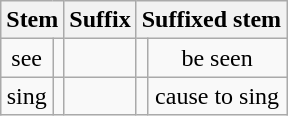<table class="wikitable" style="text-align: center;">
<tr>
<th colspan="2">Stem</th>
<th>Suffix</th>
<th colspan="2">Suffixed stem</th>
</tr>
<tr>
<td>see</td>
<td></td>
<td></td>
<td></td>
<td>be seen</td>
</tr>
<tr>
<td>sing</td>
<td></td>
<td></td>
<td></td>
<td>cause to sing</td>
</tr>
</table>
